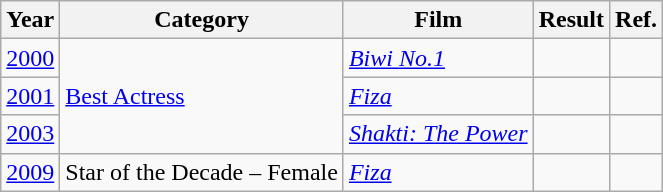<table class="wikitable">
<tr>
<th>Year</th>
<th>Category</th>
<th>Film</th>
<th>Result</th>
<th>Ref.</th>
</tr>
<tr>
<td><a href='#'>2000</a></td>
<td rowspan="3"><a href='#'>Best Actress</a></td>
<td><em><a href='#'>Biwi No.1</a></em></td>
<td></td>
<td></td>
</tr>
<tr>
<td><a href='#'>2001</a></td>
<td><em><a href='#'>Fiza</a></em></td>
<td></td>
<td></td>
</tr>
<tr>
<td><a href='#'>2003</a></td>
<td><em><a href='#'>Shakti: The Power</a></em></td>
<td></td>
<td></td>
</tr>
<tr>
<td><a href='#'>2009</a></td>
<td>Star of the Decade – Female</td>
<td><em><a href='#'>Fiza</a></em></td>
<td></td>
<td></td>
</tr>
</table>
